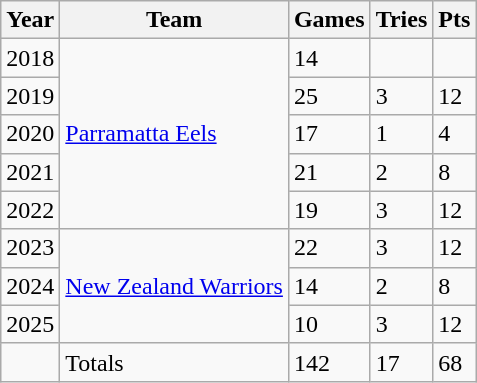<table class="wikitable">
<tr>
<th>Year</th>
<th>Team</th>
<th>Games</th>
<th>Tries</th>
<th>Pts</th>
</tr>
<tr>
<td>2018</td>
<td rowspan="5"> <a href='#'>Parramatta Eels</a></td>
<td>14</td>
<td></td>
<td></td>
</tr>
<tr>
<td>2019</td>
<td>25</td>
<td>3</td>
<td>12</td>
</tr>
<tr>
<td>2020</td>
<td>17</td>
<td>1</td>
<td>4</td>
</tr>
<tr>
<td>2021</td>
<td>21</td>
<td>2</td>
<td>8</td>
</tr>
<tr>
<td>2022</td>
<td>19</td>
<td>3</td>
<td>12</td>
</tr>
<tr>
<td>2023</td>
<td rowspan="3"> <a href='#'>New Zealand Warriors</a></td>
<td>22</td>
<td>3</td>
<td>12</td>
</tr>
<tr>
<td>2024</td>
<td>14</td>
<td>2</td>
<td>8</td>
</tr>
<tr>
<td>2025</td>
<td>10</td>
<td>3</td>
<td>12</td>
</tr>
<tr>
<td></td>
<td>Totals</td>
<td>142</td>
<td>17</td>
<td>68</td>
</tr>
</table>
